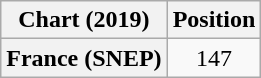<table class="wikitable plainrowheaders" style="text-align:center;">
<tr>
<th scope="col">Chart (2019)</th>
<th scope="col">Position</th>
</tr>
<tr>
<th scope="row">France (SNEP)</th>
<td>147</td>
</tr>
</table>
